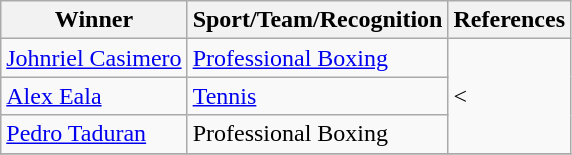<table class="wikitable">
<tr>
<th>Winner</th>
<th>Sport/Team/Recognition</th>
<th>References</th>
</tr>
<tr>
<td><a href='#'>Johnriel Casimero</a></td>
<td><a href='#'>Professional Boxing</a>  <br> </td>
<td rowspan=3><</td>
</tr>
<tr>
<td><a href='#'>Alex Eala</a></td>
<td><a href='#'>Tennis</a>  <br> </td>
</tr>
<tr>
<td><a href='#'>Pedro Taduran</a></td>
<td>Professional Boxing  <br> </td>
</tr>
<tr>
</tr>
</table>
